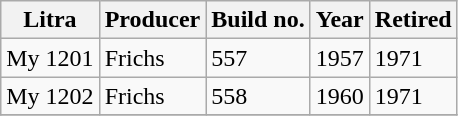<table class="wikitable">
<tr>
<th>Litra</th>
<th>Producer</th>
<th>Build no.</th>
<th>Year</th>
<th>Retired</th>
</tr>
<tr>
<td>My 1201</td>
<td>Frichs</td>
<td>557</td>
<td>1957</td>
<td>1971</td>
</tr>
<tr>
<td>My 1202</td>
<td>Frichs</td>
<td>558</td>
<td>1960</td>
<td>1971</td>
</tr>
<tr>
</tr>
</table>
